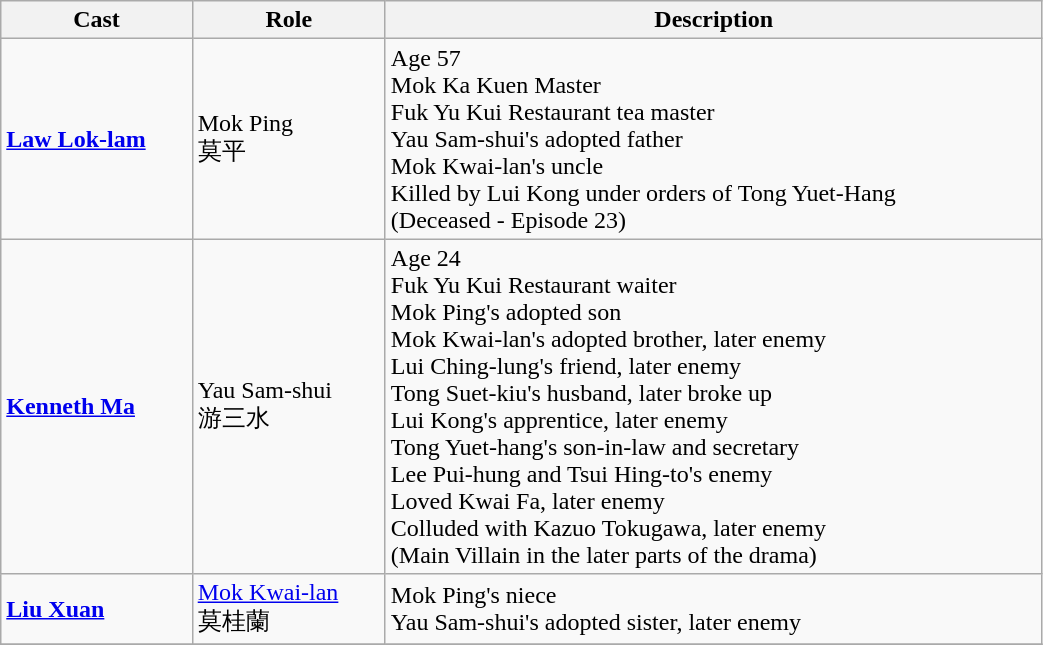<table class="wikitable" width="55%">
<tr>
<th>Cast</th>
<th>Role</th>
<th>Description</th>
</tr>
<tr>
<td><strong><a href='#'>Law Lok-lam</a></strong></td>
<td>Mok Ping<br>莫平</td>
<td>Age 57<br>Mok Ka Kuen Master<br>Fuk Yu Kui Restaurant tea master<br>Yau Sam-shui's adopted father<br>Mok Kwai-lan's uncle<br>Killed by Lui Kong under orders of Tong Yuet-Hang<br>(Deceased - Episode 23)</td>
</tr>
<tr>
<td><strong><a href='#'>Kenneth Ma</a></strong></td>
<td>Yau Sam-shui<br>游三水</td>
<td>Age 24<br>Fuk Yu Kui Restaurant waiter<br>Mok Ping's adopted son<br>Mok Kwai-lan's adopted brother, later enemy<br>Lui Ching-lung's friend, later enemy<br>Tong Suet-kiu's husband, later broke up<br>Lui Kong's apprentice, later enemy<br>Tong Yuet-hang's son-in-law and secretary<br>Lee Pui-hung and Tsui Hing-to's enemy<br>Loved Kwai Fa, later enemy<br>Colluded with Kazuo Tokugawa, later enemy<br>(Main Villain in the later parts of the drama)</td>
</tr>
<tr>
<td><strong><a href='#'>Liu Xuan</a></strong></td>
<td><a href='#'>Mok Kwai-lan</a><br>莫桂蘭</td>
<td>Mok Ping's niece<br>Yau Sam-shui's adopted sister, later enemy</td>
</tr>
<tr>
</tr>
</table>
